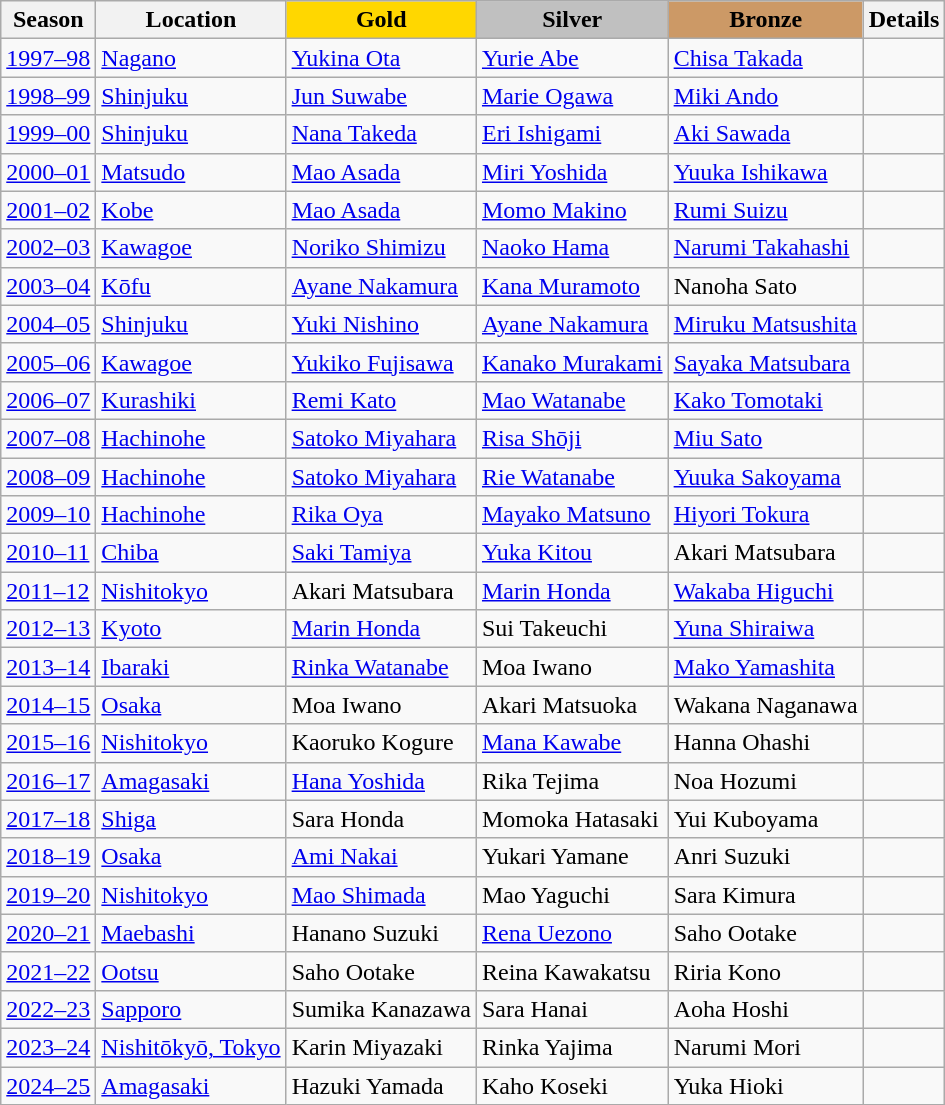<table class="wikitable">
<tr>
<th>Season</th>
<th>Location</th>
<td align=center bgcolor=gold><strong>Gold</strong></td>
<td align=center bgcolor=silver><strong>Silver</strong></td>
<td align=center bgcolor=cc9966><strong>Bronze</strong></td>
<th>Details</th>
</tr>
<tr>
<td><a href='#'>1997–98</a></td>
<td><a href='#'>Nagano</a></td>
<td><a href='#'>Yukina Ota</a></td>
<td><a href='#'>Yurie Abe</a></td>
<td><a href='#'>Chisa Takada</a></td>
<td></td>
</tr>
<tr>
<td><a href='#'>1998–99</a></td>
<td><a href='#'>Shinjuku</a></td>
<td><a href='#'>Jun Suwabe</a></td>
<td><a href='#'>Marie Ogawa</a></td>
<td><a href='#'>Miki Ando</a></td>
<td></td>
</tr>
<tr>
<td><a href='#'>1999–00</a></td>
<td><a href='#'>Shinjuku</a></td>
<td><a href='#'>Nana Takeda</a></td>
<td><a href='#'>Eri Ishigami</a></td>
<td><a href='#'>Aki Sawada</a></td>
<td></td>
</tr>
<tr>
<td><a href='#'>2000–01</a></td>
<td><a href='#'>Matsudo</a></td>
<td><a href='#'>Mao Asada</a></td>
<td><a href='#'>Miri Yoshida</a></td>
<td><a href='#'>Yuuka Ishikawa </a></td>
<td></td>
</tr>
<tr>
<td><a href='#'>2001–02</a></td>
<td><a href='#'>Kobe</a></td>
<td><a href='#'>Mao Asada</a></td>
<td><a href='#'>Momo Makino</a></td>
<td><a href='#'>Rumi Suizu</a></td>
<td></td>
</tr>
<tr>
<td><a href='#'>2002–03</a></td>
<td><a href='#'>Kawagoe</a></td>
<td><a href='#'>Noriko Shimizu</a></td>
<td><a href='#'>Naoko Hama</a></td>
<td><a href='#'>Narumi Takahashi</a></td>
<td></td>
</tr>
<tr>
<td><a href='#'>2003–04</a></td>
<td><a href='#'>Kōfu</a></td>
<td><a href='#'>Ayane Nakamura</a></td>
<td><a href='#'>Kana Muramoto</a></td>
<td>Nanoha Sato</td>
<td></td>
</tr>
<tr>
<td><a href='#'>2004–05</a></td>
<td><a href='#'>Shinjuku</a></td>
<td><a href='#'>Yuki Nishino</a></td>
<td><a href='#'>Ayane Nakamura</a></td>
<td><a href='#'>Miruku Matsushita</a></td>
<td></td>
</tr>
<tr>
<td><a href='#'>2005–06</a></td>
<td><a href='#'>Kawagoe</a></td>
<td><a href='#'>Yukiko Fujisawa</a></td>
<td><a href='#'>Kanako Murakami</a></td>
<td><a href='#'>Sayaka Matsubara</a></td>
<td></td>
</tr>
<tr>
<td><a href='#'>2006–07</a></td>
<td><a href='#'>Kurashiki</a></td>
<td><a href='#'>Remi Kato</a></td>
<td><a href='#'>Mao Watanabe</a></td>
<td><a href='#'>Kako Tomotaki</a></td>
<td></td>
</tr>
<tr>
<td><a href='#'>2007–08</a></td>
<td><a href='#'>Hachinohe</a></td>
<td><a href='#'>Satoko Miyahara</a></td>
<td><a href='#'>Risa Shōji</a></td>
<td><a href='#'>Miu Sato</a></td>
<td></td>
</tr>
<tr>
<td><a href='#'>2008–09</a></td>
<td><a href='#'>Hachinohe</a></td>
<td><a href='#'>Satoko Miyahara</a></td>
<td><a href='#'>Rie Watanabe</a></td>
<td><a href='#'>Yuuka Sakoyama</a></td>
<td></td>
</tr>
<tr>
<td><a href='#'>2009–10</a></td>
<td><a href='#'>Hachinohe</a></td>
<td><a href='#'>Rika Oya</a></td>
<td><a href='#'>Mayako Matsuno</a></td>
<td><a href='#'>Hiyori Tokura</a></td>
<td></td>
</tr>
<tr>
<td><a href='#'>2010–11</a></td>
<td><a href='#'>Chiba</a></td>
<td><a href='#'>Saki Tamiya</a></td>
<td><a href='#'>Yuka Kitou</a></td>
<td>Akari Matsubara</td>
<td></td>
</tr>
<tr>
<td><a href='#'>2011–12</a></td>
<td><a href='#'>Nishitokyo</a></td>
<td>Akari Matsubara</td>
<td><a href='#'>Marin Honda</a></td>
<td><a href='#'>Wakaba Higuchi</a></td>
<td></td>
</tr>
<tr>
<td><a href='#'>2012–13</a></td>
<td><a href='#'>Kyoto</a></td>
<td><a href='#'>Marin Honda</a></td>
<td>Sui Takeuchi</td>
<td><a href='#'>Yuna Shiraiwa</a></td>
<td></td>
</tr>
<tr>
<td><a href='#'>2013–14</a></td>
<td><a href='#'>Ibaraki</a></td>
<td><a href='#'>Rinka Watanabe</a></td>
<td>Moa Iwano</td>
<td><a href='#'>Mako Yamashita</a></td>
<td></td>
</tr>
<tr>
<td><a href='#'>2014–15</a></td>
<td><a href='#'>Osaka</a></td>
<td>Moa Iwano</td>
<td>Akari Matsuoka</td>
<td>Wakana Naganawa</td>
<td></td>
</tr>
<tr>
<td><a href='#'>2015–16</a></td>
<td><a href='#'>Nishitokyo</a></td>
<td>Kaoruko Kogure</td>
<td><a href='#'>Mana Kawabe</a></td>
<td>Hanna Ohashi</td>
<td></td>
</tr>
<tr>
<td><a href='#'>2016–17</a></td>
<td><a href='#'>Amagasaki</a></td>
<td><a href='#'>Hana Yoshida</a></td>
<td>Rika Tejima</td>
<td>Noa Hozumi</td>
<td></td>
</tr>
<tr>
<td><a href='#'>2017–18</a></td>
<td><a href='#'>Shiga</a></td>
<td>Sara Honda</td>
<td>Momoka Hatasaki</td>
<td>Yui Kuboyama</td>
<td></td>
</tr>
<tr>
<td><a href='#'>2018–19</a></td>
<td><a href='#'>Osaka</a></td>
<td><a href='#'>Ami Nakai</a></td>
<td>Yukari Yamane</td>
<td>Anri Suzuki</td>
<td></td>
</tr>
<tr>
<td><a href='#'>2019–20</a></td>
<td><a href='#'>Nishitokyo</a></td>
<td><a href='#'>Mao Shimada</a></td>
<td>Mao Yaguchi</td>
<td>Sara Kimura</td>
<td></td>
</tr>
<tr>
<td><a href='#'>2020–21</a></td>
<td><a href='#'>Maebashi</a></td>
<td>Hanano Suzuki</td>
<td><a href='#'>Rena Uezono</a></td>
<td>Saho Ootake</td>
<td></td>
</tr>
<tr>
<td><a href='#'>2021–22</a></td>
<td><a href='#'>Ootsu</a></td>
<td>Saho Ootake</td>
<td>Reina Kawakatsu</td>
<td>Riria Kono</td>
<td></td>
</tr>
<tr>
<td><a href='#'>2022–23</a></td>
<td><a href='#'>Sapporo</a></td>
<td>Sumika Kanazawa</td>
<td>Sara Hanai</td>
<td>Aoha Hoshi</td>
<td></td>
</tr>
<tr>
<td><a href='#'>2023–24</a></td>
<td><a href='#'>Nishitōkyō, Tokyo</a></td>
<td>Karin Miyazaki</td>
<td>Rinka Yajima</td>
<td>Narumi Mori</td>
<td></td>
</tr>
<tr>
<td><a href='#'>2024–25</a></td>
<td><a href='#'>Amagasaki</a></td>
<td>Hazuki Yamada</td>
<td>Kaho Koseki</td>
<td>Yuka Hioki</td>
<td></td>
</tr>
</table>
